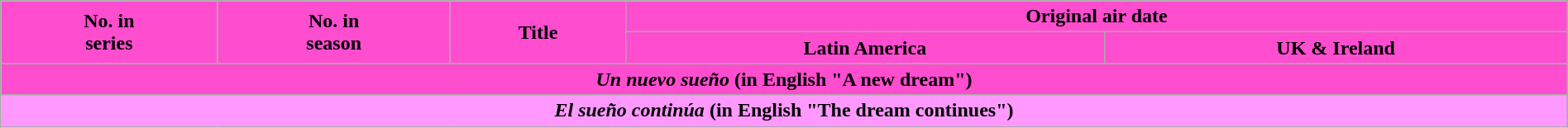<table class="wikitable plainrowheaders" style="width:100%; margin:auto; background:#FFFFF;">
<tr>
<th scope="col" style="background:#FF4DD0; color:#000;" rowspan=2>No. in<br>series</th>
<th scope="col" style="background:#FF4DD0; color:#000;" rowspan=2>No. in<br>season</th>
<th scope="col" style="background:#FF4DD0; color:#000;" rowspan=2>Title</th>
<th scope="col" style="background:#FF4DD0; color:#000;" colspan=2>Original air date</th>
</tr>
<tr>
<th scope="col" style="background:#FF4DD0; color:#000;">Latin America</th>
<th scope="col" style="background:#FF4DD0; color:#000;">UK & Ireland</th>
</tr>
<tr>
<th colspan="5;" style="background-color: #FF4DD0; color:#000;"><strong><em>Un nuevo sueño</em></strong> (in English "<strong>A new dream</strong>")<br>






































</th>
</tr>
<tr>
<th colspan="5;" style="background-color: #FF99FF; color:#000;"><strong><em>El sueño continúa</em></strong> (in English "<strong>The dream continues</strong>")<br>






































</th>
</tr>
</table>
